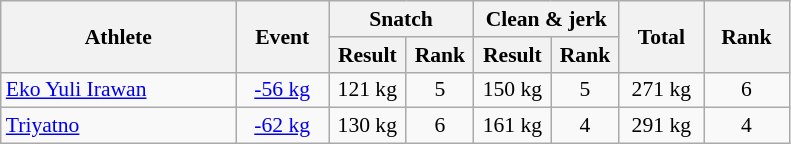<table class="wikitable" style="font-size:90%">
<tr>
<th width=150 rowspan="2">Athlete</th>
<th width=55 rowspan="2">Event</th>
<th width=90 colspan="2">Snatch</th>
<th width=90 colspan="2">Clean & jerk</th>
<th width=50 rowspan="2">Total</th>
<th width=50 rowspan="2">Rank</th>
</tr>
<tr>
<th>Result</th>
<th>Rank</th>
<th>Result</th>
<th>Rank</th>
</tr>
<tr>
<td><a href='#'>Eko Yuli Irawan</a></td>
<td align="center"><a href='#'>-56 kg</a></td>
<td align="center">121 kg</td>
<td align="center">5</td>
<td align="center">150 kg</td>
<td align="center">5</td>
<td align="center">271 kg</td>
<td align="center">6</td>
</tr>
<tr>
<td><a href='#'>Triyatno</a></td>
<td align="center"><a href='#'>-62 kg</a></td>
<td align="center">130 kg</td>
<td align="center">6</td>
<td align="center">161 kg</td>
<td align="center">4</td>
<td align="center">291 kg</td>
<td align="center">4</td>
</tr>
</table>
